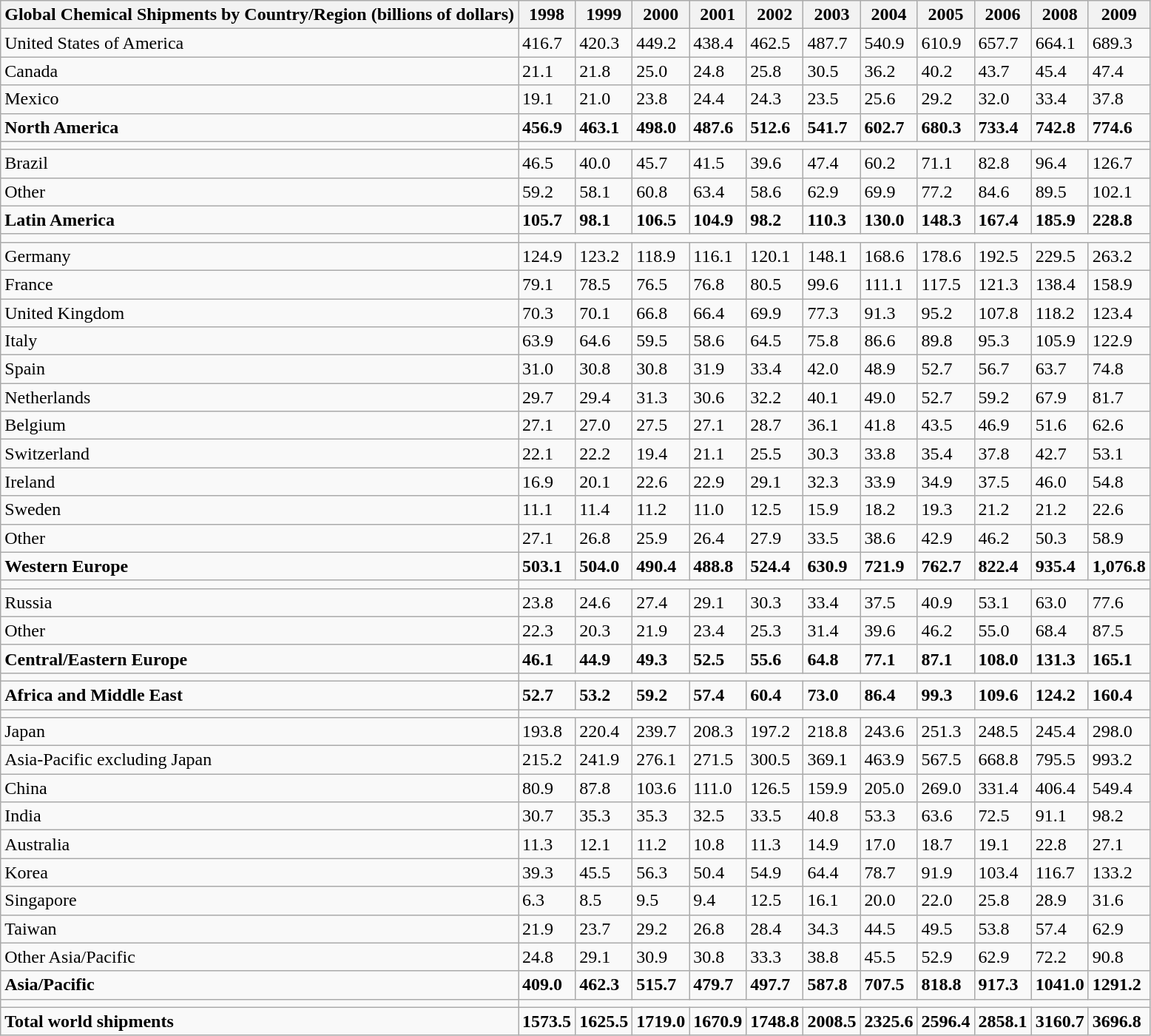<table class="wikitable">
<tr>
<th><strong>Global Chemical Shipments by Country/Region (billions of dollars)</strong></th>
<th>1998</th>
<th>1999</th>
<th>2000</th>
<th>2001</th>
<th>2002</th>
<th>2003</th>
<th>2004</th>
<th>2005</th>
<th>2006</th>
<th>2008</th>
<th>2009</th>
</tr>
<tr>
<td>United States of America</td>
<td>416.7</td>
<td>420.3</td>
<td>449.2</td>
<td>438.4</td>
<td>462.5</td>
<td>487.7</td>
<td>540.9</td>
<td>610.9</td>
<td>657.7</td>
<td>664.1</td>
<td>689.3</td>
</tr>
<tr>
<td>Canada</td>
<td>21.1</td>
<td>21.8</td>
<td>25.0</td>
<td>24.8</td>
<td>25.8</td>
<td>30.5</td>
<td>36.2</td>
<td>40.2</td>
<td>43.7</td>
<td>45.4</td>
<td>47.4</td>
</tr>
<tr>
<td>Mexico</td>
<td>19.1</td>
<td>21.0</td>
<td>23.8</td>
<td>24.4</td>
<td>24.3</td>
<td>23.5</td>
<td>25.6</td>
<td>29.2</td>
<td>32.0</td>
<td>33.4</td>
<td>37.8</td>
</tr>
<tr>
<td><strong>North America</strong></td>
<td><strong>456.9</strong></td>
<td><strong>463.1</strong></td>
<td><strong>498.0</strong></td>
<td><strong>487.6</strong></td>
<td><strong>512.6</strong></td>
<td><strong>541.7</strong></td>
<td><strong>602.7</strong></td>
<td><strong>680.3</strong></td>
<td><strong>733.4</strong></td>
<td><strong>742.8</strong></td>
<td><strong>774.6</strong></td>
</tr>
<tr>
<td></td>
</tr>
<tr>
<td>Brazil</td>
<td>46.5</td>
<td>40.0</td>
<td>45.7</td>
<td>41.5</td>
<td>39.6</td>
<td>47.4</td>
<td>60.2</td>
<td>71.1</td>
<td>82.8</td>
<td>96.4</td>
<td>126.7</td>
</tr>
<tr>
<td>Other</td>
<td>59.2</td>
<td>58.1</td>
<td>60.8</td>
<td>63.4</td>
<td>58.6</td>
<td>62.9</td>
<td>69.9</td>
<td>77.2</td>
<td>84.6</td>
<td>89.5</td>
<td>102.1</td>
</tr>
<tr>
<td><strong>Latin America</strong></td>
<td><strong>105.7</strong></td>
<td><strong>98.1</strong></td>
<td><strong>106.5</strong></td>
<td><strong>104.9</strong></td>
<td><strong>98.2</strong></td>
<td><strong>110.3</strong></td>
<td><strong>130.0</strong></td>
<td><strong>148.3</strong></td>
<td><strong>167.4</strong></td>
<td><strong>185.9</strong></td>
<td><strong>228.8</strong></td>
</tr>
<tr>
<td></td>
</tr>
<tr |>
<td>Germany</td>
<td>124.9</td>
<td>123.2</td>
<td>118.9</td>
<td>116.1</td>
<td>120.1</td>
<td>148.1</td>
<td>168.6</td>
<td>178.6</td>
<td>192.5</td>
<td>229.5</td>
<td>263.2</td>
</tr>
<tr>
<td>France</td>
<td>79.1</td>
<td>78.5</td>
<td>76.5</td>
<td>76.8</td>
<td>80.5</td>
<td>99.6</td>
<td>111.1</td>
<td>117.5</td>
<td>121.3</td>
<td>138.4</td>
<td>158.9</td>
</tr>
<tr>
<td>United Kingdom</td>
<td>70.3</td>
<td>70.1</td>
<td>66.8</td>
<td>66.4</td>
<td>69.9</td>
<td>77.3</td>
<td>91.3</td>
<td>95.2</td>
<td>107.8</td>
<td>118.2</td>
<td>123.4</td>
</tr>
<tr>
<td>Italy</td>
<td>63.9</td>
<td>64.6</td>
<td>59.5</td>
<td>58.6</td>
<td>64.5</td>
<td>75.8</td>
<td>86.6</td>
<td>89.8</td>
<td>95.3</td>
<td>105.9</td>
<td>122.9</td>
</tr>
<tr>
<td>Spain</td>
<td>31.0</td>
<td>30.8</td>
<td>30.8</td>
<td>31.9</td>
<td>33.4</td>
<td>42.0</td>
<td>48.9</td>
<td>52.7</td>
<td>56.7</td>
<td>63.7</td>
<td>74.8</td>
</tr>
<tr>
<td>Netherlands</td>
<td>29.7</td>
<td>29.4</td>
<td>31.3</td>
<td>30.6</td>
<td>32.2</td>
<td>40.1</td>
<td>49.0</td>
<td>52.7</td>
<td>59.2</td>
<td>67.9</td>
<td>81.7</td>
</tr>
<tr>
<td>Belgium</td>
<td>27.1</td>
<td>27.0</td>
<td>27.5</td>
<td>27.1</td>
<td>28.7</td>
<td>36.1</td>
<td>41.8</td>
<td>43.5</td>
<td>46.9</td>
<td>51.6</td>
<td>62.6</td>
</tr>
<tr>
<td>Switzerland</td>
<td>22.1</td>
<td>22.2</td>
<td>19.4</td>
<td>21.1</td>
<td>25.5</td>
<td>30.3</td>
<td>33.8</td>
<td>35.4</td>
<td>37.8</td>
<td>42.7</td>
<td>53.1</td>
</tr>
<tr>
<td>Ireland</td>
<td>16.9</td>
<td>20.1</td>
<td>22.6</td>
<td>22.9</td>
<td>29.1</td>
<td>32.3</td>
<td>33.9</td>
<td>34.9</td>
<td>37.5</td>
<td>46.0</td>
<td>54.8</td>
</tr>
<tr>
<td>Sweden</td>
<td>11.1</td>
<td>11.4</td>
<td>11.2</td>
<td>11.0</td>
<td>12.5</td>
<td>15.9</td>
<td>18.2</td>
<td>19.3</td>
<td>21.2</td>
<td>21.2</td>
<td>22.6</td>
</tr>
<tr>
<td>Other</td>
<td>27.1</td>
<td>26.8</td>
<td>25.9</td>
<td>26.4</td>
<td>27.9</td>
<td>33.5</td>
<td>38.6</td>
<td>42.9</td>
<td>46.2</td>
<td>50.3</td>
<td>58.9</td>
</tr>
<tr>
<td><strong>Western Europe</strong></td>
<td><strong>503.1</strong></td>
<td><strong>504.0</strong></td>
<td><strong>490.4</strong></td>
<td><strong>488.8</strong></td>
<td><strong>524.4</strong></td>
<td><strong>630.9</strong></td>
<td><strong>721.9</strong></td>
<td><strong>762.7</strong></td>
<td><strong>822.4</strong></td>
<td><strong>935.4</strong></td>
<td><strong>1,076.8</strong></td>
</tr>
<tr>
<td></td>
</tr>
<tr>
<td>Russia</td>
<td>23.8</td>
<td>24.6</td>
<td>27.4</td>
<td>29.1</td>
<td>30.3</td>
<td>33.4</td>
<td>37.5</td>
<td>40.9</td>
<td>53.1</td>
<td>63.0</td>
<td>77.6</td>
</tr>
<tr>
<td>Other</td>
<td>22.3</td>
<td>20.3</td>
<td>21.9</td>
<td>23.4</td>
<td>25.3</td>
<td>31.4</td>
<td>39.6</td>
<td>46.2</td>
<td>55.0</td>
<td>68.4</td>
<td>87.5</td>
</tr>
<tr>
<td><strong>Central/Eastern Europe</strong></td>
<td><strong>46.1</strong></td>
<td><strong>44.9</strong></td>
<td><strong>49.3</strong></td>
<td><strong>52.5</strong></td>
<td><strong>55.6</strong></td>
<td><strong>64.8</strong></td>
<td><strong> 77.1</strong></td>
<td><strong>87.1</strong></td>
<td><strong>108.0</strong></td>
<td><strong>131.3</strong></td>
<td><strong>165.1</strong></td>
</tr>
<tr>
<td></td>
</tr>
<tr>
<td><strong>Africa and Middle East</strong></td>
<td><strong>52.7</strong></td>
<td><strong>53.2</strong></td>
<td><strong>59.2</strong></td>
<td><strong>57.4</strong></td>
<td><strong>60.4</strong></td>
<td><strong>73.0</strong></td>
<td><strong>86.4</strong></td>
<td><strong>99.3</strong></td>
<td><strong>109.6</strong></td>
<td><strong>124.2</strong></td>
<td><strong>160.4</strong></td>
</tr>
<tr>
<td></td>
</tr>
<tr>
<td>Japan</td>
<td>193.8</td>
<td>220.4</td>
<td>239.7</td>
<td>208.3</td>
<td>197.2</td>
<td>218.8</td>
<td>243.6</td>
<td>251.3</td>
<td>248.5</td>
<td>245.4</td>
<td>298.0</td>
</tr>
<tr>
<td>Asia-Pacific excluding Japan</td>
<td>215.2</td>
<td>241.9</td>
<td>276.1</td>
<td>271.5</td>
<td>300.5</td>
<td>369.1</td>
<td>463.9</td>
<td>567.5</td>
<td>668.8</td>
<td>795.5</td>
<td>993.2</td>
</tr>
<tr>
<td>China</td>
<td>80.9</td>
<td>87.8</td>
<td>103.6</td>
<td>111.0</td>
<td>126.5</td>
<td>159.9</td>
<td>205.0</td>
<td>269.0</td>
<td>331.4</td>
<td>406.4</td>
<td>549.4</td>
</tr>
<tr>
<td>India</td>
<td>30.7</td>
<td>35.3</td>
<td>35.3</td>
<td>32.5</td>
<td>33.5</td>
<td>40.8</td>
<td>53.3</td>
<td>63.6</td>
<td>72.5</td>
<td>91.1</td>
<td>98.2</td>
</tr>
<tr>
<td>Australia</td>
<td>11.3</td>
<td>12.1</td>
<td>11.2</td>
<td>10.8</td>
<td>11.3</td>
<td>14.9</td>
<td>17.0</td>
<td>18.7</td>
<td>19.1</td>
<td>22.8</td>
<td>27.1</td>
</tr>
<tr>
<td>Korea</td>
<td>39.3</td>
<td>45.5</td>
<td>56.3</td>
<td>50.4</td>
<td>54.9</td>
<td>64.4</td>
<td>78.7</td>
<td>91.9</td>
<td>103.4</td>
<td>116.7</td>
<td>133.2</td>
</tr>
<tr>
<td>Singapore</td>
<td>6.3</td>
<td>8.5</td>
<td>9.5</td>
<td>9.4</td>
<td>12.5</td>
<td>16.1</td>
<td>20.0</td>
<td>22.0</td>
<td>25.8</td>
<td>28.9</td>
<td>31.6</td>
</tr>
<tr>
<td>Taiwan</td>
<td>21.9</td>
<td>23.7</td>
<td>29.2</td>
<td>26.8</td>
<td>28.4</td>
<td>34.3</td>
<td>44.5</td>
<td>49.5</td>
<td>53.8</td>
<td>57.4</td>
<td>62.9</td>
</tr>
<tr>
<td>Other Asia/Pacific</td>
<td>24.8</td>
<td>29.1</td>
<td>30.9</td>
<td>30.8</td>
<td>33.3</td>
<td>38.8</td>
<td>45.5</td>
<td>52.9</td>
<td>62.9</td>
<td>72.2</td>
<td>90.8</td>
</tr>
<tr>
<td><strong>Asia/Pacific</strong></td>
<td><strong>409.0</strong></td>
<td><strong>462.3</strong></td>
<td><strong>515.7</strong></td>
<td><strong>479.7</strong></td>
<td><strong>497.7</strong></td>
<td><strong>587.8</strong></td>
<td><strong>707.5</strong></td>
<td><strong>818.8</strong></td>
<td><strong>917.3</strong></td>
<td><strong>1041.0</strong></td>
<td><strong>1291.2</strong></td>
</tr>
<tr>
<td></td>
</tr>
<tr>
<td><strong>Total world shipments</strong></td>
<td><strong>1573.5</strong></td>
<td><strong>1625.5</strong></td>
<td><strong>1719.0</strong></td>
<td><strong>1670.9</strong></td>
<td><strong>1748.8</strong></td>
<td><strong>2008.5</strong></td>
<td><strong>2325.6</strong></td>
<td><strong>2596.4</strong></td>
<td><strong>2858.1</strong></td>
<td><strong>3160.7</strong></td>
<td><strong>3696.8</strong></td>
</tr>
</table>
